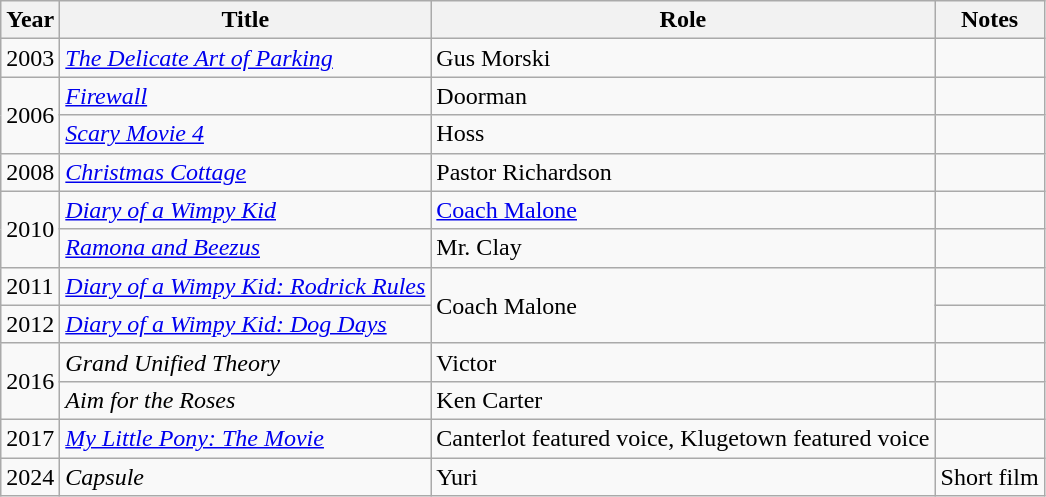<table class="wikitable sortable">
<tr>
<th>Year</th>
<th>Title</th>
<th>Role</th>
<th>Notes</th>
</tr>
<tr>
<td>2003</td>
<td><em><a href='#'>The Delicate Art of Parking</a></em></td>
<td>Gus Morski</td>
<td></td>
</tr>
<tr>
<td rowspan="2">2006</td>
<td><em><a href='#'>Firewall</a></em></td>
<td>Doorman</td>
<td></td>
</tr>
<tr>
<td><em><a href='#'>Scary Movie 4</a></em></td>
<td>Hoss</td>
<td></td>
</tr>
<tr>
<td>2008</td>
<td><em><a href='#'>Christmas Cottage</a></em></td>
<td>Pastor Richardson</td>
<td></td>
</tr>
<tr>
<td rowspan="2">2010</td>
<td><em><a href='#'>Diary of a Wimpy Kid</a></em></td>
<td><a href='#'>Coach Malone</a></td>
<td></td>
</tr>
<tr>
<td><em><a href='#'>Ramona and Beezus</a></em></td>
<td>Mr. Clay</td>
<td></td>
</tr>
<tr>
<td>2011</td>
<td><em><a href='#'>Diary of a Wimpy Kid: Rodrick Rules</a></em></td>
<td rowspan="2">Coach Malone</td>
<td></td>
</tr>
<tr>
<td>2012</td>
<td><em><a href='#'>Diary of a Wimpy Kid: Dog Days</a></em></td>
</tr>
<tr>
<td rowspan="2">2016</td>
<td><em>Grand Unified Theory</em></td>
<td>Victor</td>
<td></td>
</tr>
<tr>
<td><em>Aim for the Roses</em></td>
<td>Ken Carter</td>
<td></td>
</tr>
<tr>
<td>2017</td>
<td><em><a href='#'>My Little Pony: The Movie</a></em></td>
<td>Canterlot featured voice, Klugetown featured voice</td>
<td></td>
</tr>
<tr>
<td>2024</td>
<td><em>Capsule</em></td>
<td>Yuri</td>
<td>Short film</td>
</tr>
</table>
